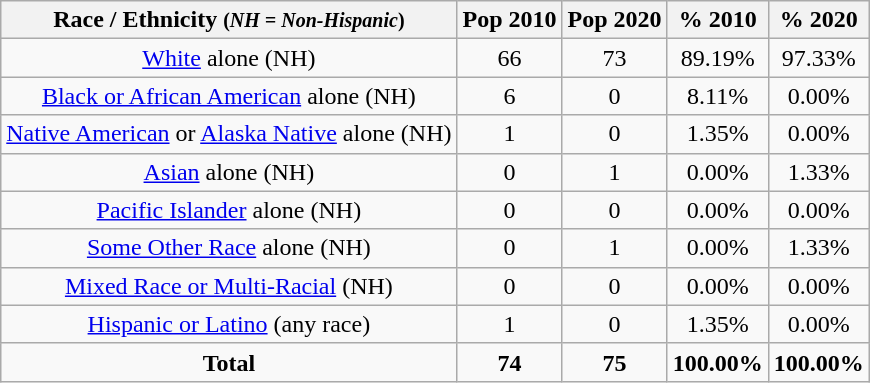<table class="wikitable" style="text-align:center;">
<tr>
<th>Race / Ethnicity <small>(<em>NH = Non-Hispanic</em>)</small></th>
<th>Pop 2010</th>
<th>Pop 2020</th>
<th>% 2010</th>
<th>% 2020</th>
</tr>
<tr>
<td><a href='#'>White</a> alone (NH)</td>
<td>66</td>
<td>73</td>
<td>89.19%</td>
<td>97.33%</td>
</tr>
<tr>
<td><a href='#'>Black or African American</a> alone (NH)</td>
<td>6</td>
<td>0</td>
<td>8.11%</td>
<td>0.00%</td>
</tr>
<tr>
<td><a href='#'>Native American</a> or <a href='#'>Alaska Native</a> alone (NH)</td>
<td>1</td>
<td>0</td>
<td>1.35%</td>
<td>0.00%</td>
</tr>
<tr>
<td><a href='#'>Asian</a> alone (NH)</td>
<td>0</td>
<td>1</td>
<td>0.00%</td>
<td>1.33%</td>
</tr>
<tr>
<td><a href='#'>Pacific Islander</a> alone (NH)</td>
<td>0</td>
<td>0</td>
<td>0.00%</td>
<td>0.00%</td>
</tr>
<tr>
<td><a href='#'>Some Other Race</a> alone (NH)</td>
<td>0</td>
<td>1</td>
<td>0.00%</td>
<td>1.33%</td>
</tr>
<tr>
<td><a href='#'>Mixed Race or Multi-Racial</a> (NH)</td>
<td>0</td>
<td>0</td>
<td>0.00%</td>
<td>0.00%</td>
</tr>
<tr>
<td><a href='#'>Hispanic or Latino</a> (any race)</td>
<td>1</td>
<td>0</td>
<td>1.35%</td>
<td>0.00%</td>
</tr>
<tr>
<td><strong>Total</strong></td>
<td><strong>74 </strong></td>
<td><strong>75</strong></td>
<td><strong>100.00%</strong></td>
<td><strong>100.00%</strong></td>
</tr>
</table>
